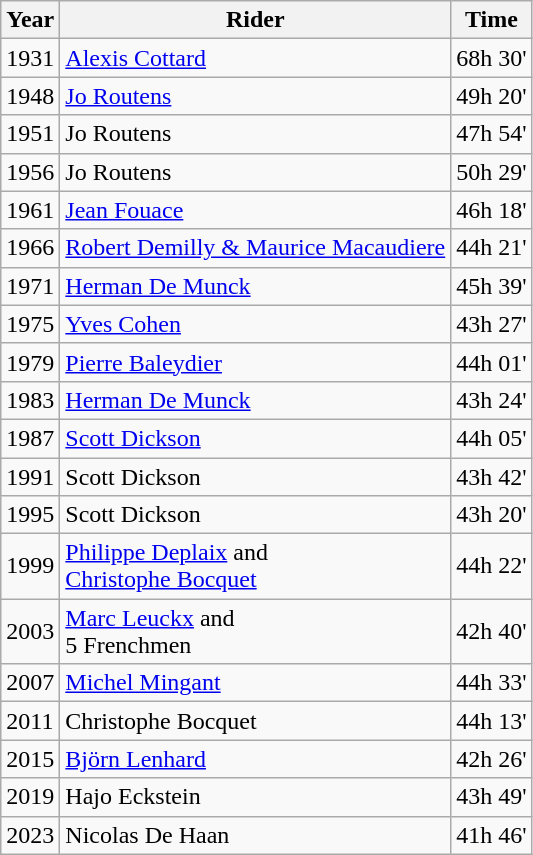<table class="wikitable">
<tr>
<th>Year</th>
<th>Rider</th>
<th>Time</th>
</tr>
<tr>
<td>1931</td>
<td> <a href='#'>Alexis Cottard</a></td>
<td>68h 30'</td>
</tr>
<tr>
<td>1948</td>
<td> <a href='#'>Jo Routens</a></td>
<td>49h 20'</td>
</tr>
<tr>
<td>1951</td>
<td> Jo Routens</td>
<td>47h 54'</td>
</tr>
<tr>
<td>1956</td>
<td> Jo Routens</td>
<td>50h 29'</td>
</tr>
<tr>
<td>1961</td>
<td> <a href='#'>Jean Fouace</a></td>
<td>46h 18'</td>
</tr>
<tr>
<td>1966</td>
<td> <a href='#'>Robert Demilly & Maurice Macaudiere</a></td>
<td>44h 21'</td>
</tr>
<tr>
<td>1971</td>
<td> <a href='#'>Herman De Munck</a></td>
<td>45h 39'</td>
</tr>
<tr>
<td>1975</td>
<td> <a href='#'>Yves Cohen</a></td>
<td>43h 27'</td>
</tr>
<tr>
<td>1979</td>
<td> <a href='#'>Pierre Baleydier</a></td>
<td>44h 01'</td>
</tr>
<tr>
<td>1983</td>
<td> <a href='#'>Herman De Munck</a></td>
<td>43h 24'</td>
</tr>
<tr>
<td>1987</td>
<td> <a href='#'>Scott Dickson</a></td>
<td>44h 05'</td>
</tr>
<tr>
<td>1991</td>
<td> Scott Dickson</td>
<td>43h 42'</td>
</tr>
<tr>
<td>1995</td>
<td> Scott Dickson</td>
<td>43h 20'</td>
</tr>
<tr>
<td>1999</td>
<td> <a href='#'>Philippe Deplaix</a> and <br> <a href='#'>Christophe Bocquet</a></td>
<td>44h 22'</td>
</tr>
<tr>
<td>2003</td>
<td> <a href='#'>Marc Leuckx</a> and <br>  5 Frenchmen</td>
<td>42h 40'</td>
</tr>
<tr>
<td>2007</td>
<td> <a href='#'>Michel Mingant</a></td>
<td>44h 33'</td>
</tr>
<tr>
<td>2011</td>
<td> Christophe Bocquet</td>
<td>44h 13'</td>
</tr>
<tr>
<td>2015</td>
<td> <a href='#'>Björn Lenhard</a></td>
<td>42h 26'</td>
</tr>
<tr>
<td>2019</td>
<td> Hajo Eckstein</td>
<td>43h 49'</td>
</tr>
<tr>
<td>2023</td>
<td> Nicolas De Haan</td>
<td>41h 46'</td>
</tr>
</table>
